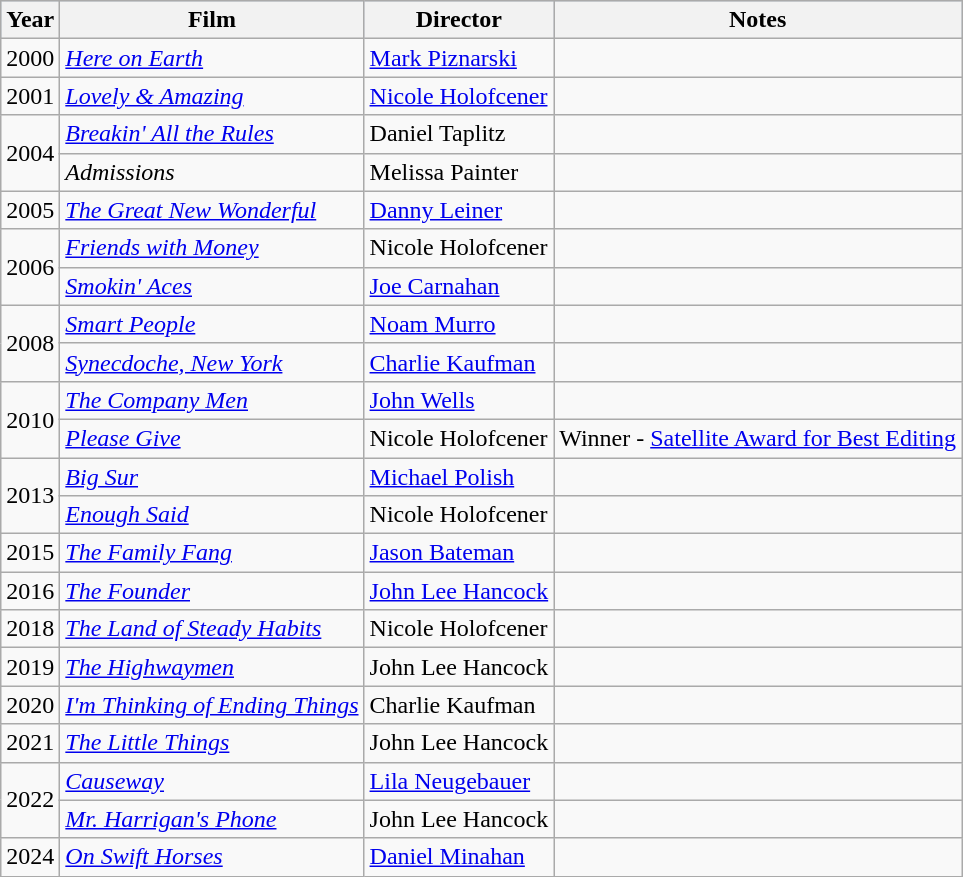<table class="wikitable">
<tr style="background:#b0c4de; text-align:center;">
<th>Year</th>
<th>Film</th>
<th>Director</th>
<th>Notes</th>
</tr>
<tr>
<td>2000</td>
<td><em><a href='#'>Here on Earth</a></em></td>
<td><a href='#'>Mark Piznarski</a></td>
<td></td>
</tr>
<tr>
<td>2001</td>
<td><em><a href='#'>Lovely & Amazing</a></em></td>
<td><a href='#'>Nicole Holofcener</a></td>
<td></td>
</tr>
<tr>
<td rowspan="2">2004</td>
<td><em><a href='#'>Breakin' All the Rules</a></em></td>
<td>Daniel Taplitz</td>
<td></td>
</tr>
<tr>
<td><em>Admissions</em></td>
<td>Melissa Painter</td>
<td></td>
</tr>
<tr>
<td>2005</td>
<td><em><a href='#'>The Great New Wonderful</a></em></td>
<td><a href='#'>Danny Leiner</a></td>
<td></td>
</tr>
<tr>
<td rowspan="2">2006</td>
<td><em><a href='#'>Friends with Money</a></em></td>
<td>Nicole Holofcener</td>
<td></td>
</tr>
<tr>
<td><em><a href='#'>Smokin' Aces</a></em></td>
<td><a href='#'>Joe Carnahan</a></td>
<td></td>
</tr>
<tr>
<td rowspan="2">2008</td>
<td><em><a href='#'>Smart People</a></em></td>
<td><a href='#'>Noam Murro</a></td>
<td></td>
</tr>
<tr>
<td><em><a href='#'>Synecdoche, New York</a></em></td>
<td><a href='#'>Charlie Kaufman</a></td>
<td></td>
</tr>
<tr>
<td rowspan="2">2010</td>
<td><em><a href='#'>The Company Men</a></em></td>
<td><a href='#'>John Wells</a></td>
<td></td>
</tr>
<tr>
<td><em><a href='#'>Please Give</a></em></td>
<td>Nicole Holofcener</td>
<td>Winner - <a href='#'>Satellite Award for Best Editing</a></td>
</tr>
<tr>
<td rowspan="2">2013</td>
<td><em><a href='#'>Big Sur</a></em></td>
<td><a href='#'>Michael Polish</a></td>
<td></td>
</tr>
<tr>
<td><em><a href='#'>Enough Said</a></em></td>
<td>Nicole Holofcener</td>
<td></td>
</tr>
<tr>
<td>2015</td>
<td><em><a href='#'>The Family Fang</a></em></td>
<td><a href='#'>Jason Bateman</a></td>
<td></td>
</tr>
<tr>
<td>2016</td>
<td><em><a href='#'>The Founder</a></em></td>
<td><a href='#'>John Lee Hancock</a></td>
<td></td>
</tr>
<tr>
<td>2018</td>
<td><em><a href='#'>The Land of Steady Habits</a></em></td>
<td>Nicole Holofcener</td>
<td></td>
</tr>
<tr>
<td>2019</td>
<td><em><a href='#'>The Highwaymen</a></em></td>
<td>John Lee Hancock</td>
<td></td>
</tr>
<tr>
<td>2020</td>
<td><em><a href='#'>I'm Thinking of Ending Things</a></em></td>
<td>Charlie Kaufman</td>
<td></td>
</tr>
<tr>
<td>2021</td>
<td><em><a href='#'>The Little Things</a></em></td>
<td>John Lee Hancock</td>
<td></td>
</tr>
<tr>
<td rowspan="2">2022</td>
<td><em><a href='#'>Causeway</a></em></td>
<td><a href='#'>Lila Neugebauer</a></td>
<td></td>
</tr>
<tr>
<td><em><a href='#'>Mr. Harrigan's Phone</a></em></td>
<td>John Lee Hancock</td>
<td></td>
</tr>
<tr>
<td>2024</td>
<td><em><a href='#'>On Swift Horses</a></em></td>
<td><a href='#'>Daniel Minahan</a></td>
<td></td>
</tr>
</table>
